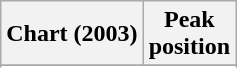<table class="wikitable sortable plainrowheaders" style="text-align:center">
<tr>
<th scope="col">Chart (2003)</th>
<th scope="col">Peak<br> position</th>
</tr>
<tr>
</tr>
<tr>
</tr>
<tr>
</tr>
<tr>
</tr>
<tr>
</tr>
</table>
